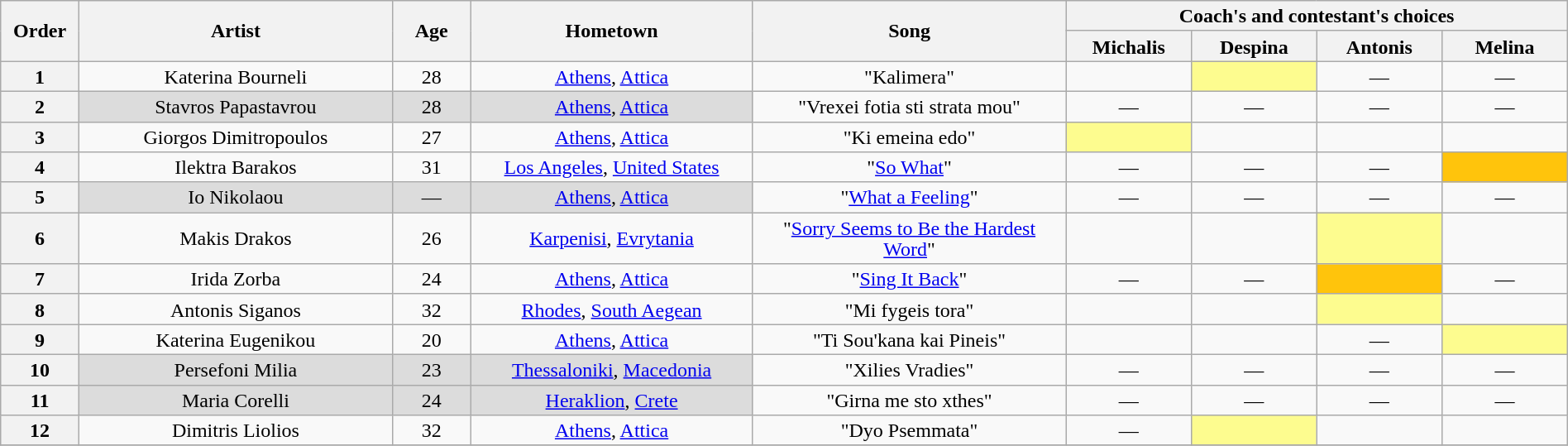<table class="wikitable" style="text-align:center; line-height:17px; width:100%;">
<tr>
<th scope="col" rowspan="2" width="05%">Order</th>
<th scope="col" rowspan="2" width="20%">Artist</th>
<th scope="col" rowspan="2" width="05%">Age</th>
<th scope="col" rowspan="2" width="18%">Hometown</th>
<th scope="col" rowspan="2" width="20%">Song</th>
<th scope="col" colspan="4" width="32%">Coach's and contestant's choices</th>
</tr>
<tr>
<th width="08%">Michalis</th>
<th width="08%">Despina</th>
<th width="08%">Antonis</th>
<th width="08%">Melina</th>
</tr>
<tr>
<th>1</th>
<td>Katerina Bourneli</td>
<td>28</td>
<td><a href='#'>Athens</a>, <a href='#'>Attica</a></td>
<td>"Kalimera"</td>
<td></td>
<td style="background: #fdfc8f;"></td>
<td>—</td>
<td>—</td>
</tr>
<tr>
<th>2</th>
<td style="background: #DCDCDC;">Stavros Papastavrou</td>
<td style="background: #DCDCDC;">28</td>
<td style="background: #DCDCDC;"><a href='#'>Athens</a>, <a href='#'>Attica</a></td>
<td>"Vrexei fotia sti strata mou"</td>
<td>—</td>
<td>—</td>
<td>—</td>
<td>—</td>
</tr>
<tr>
<th>3</th>
<td>Giorgos Dimitropoulos</td>
<td>27</td>
<td><a href='#'>Athens</a>, <a href='#'>Attica</a></td>
<td>"Ki emeina edo"</td>
<td style="background: #fdfc8f;"></td>
<td></td>
<td></td>
<td></td>
</tr>
<tr>
<th>4</th>
<td>Ilektra Barakos</td>
<td>31</td>
<td><a href='#'>Los Angeles</a>, <a href='#'>United States</a></td>
<td>"<a href='#'>So What</a>"</td>
<td>—</td>
<td>—</td>
<td>—</td>
<td style="background: #FFC40C"></td>
</tr>
<tr>
<th>5</th>
<td style="background: #DCDCDC;">Io Nikolaou</td>
<td style="background: #DCDCDC;">—</td>
<td style="background: #DCDCDC;"><a href='#'>Athens</a>, <a href='#'>Attica</a></td>
<td>"<a href='#'>What a Feeling</a>"</td>
<td>—</td>
<td>—</td>
<td>—</td>
<td>—</td>
</tr>
<tr>
<th>6</th>
<td>Makis Drakos</td>
<td>26</td>
<td><a href='#'>Karpenisi</a>, <a href='#'>Evrytania</a></td>
<td>"<a href='#'>Sorry Seems to Be the Hardest Word</a>"</td>
<td></td>
<td></td>
<td style="background: #fdfc8f;"></td>
<td></td>
</tr>
<tr>
<th>7</th>
<td>Irida Zorba</td>
<td>24</td>
<td><a href='#'>Athens</a>, <a href='#'>Attica</a></td>
<td>"<a href='#'>Sing It Back</a>"</td>
<td>—</td>
<td>—</td>
<td style="background: #FFC40C"></td>
<td>—</td>
</tr>
<tr>
<th>8</th>
<td>Antonis Siganos</td>
<td>32</td>
<td><a href='#'>Rhodes</a>, <a href='#'>South Aegean</a></td>
<td>"Mi fygeis tora"</td>
<td></td>
<td></td>
<td style="background: #fdfc8f;"></td>
<td></td>
</tr>
<tr>
<th>9</th>
<td>Katerina Eugenikou</td>
<td>20</td>
<td><a href='#'>Athens</a>, <a href='#'>Attica</a></td>
<td>"Ti Sou'kana kai Pineis"</td>
<td></td>
<td></td>
<td>—</td>
<td style="background: #fdfc8f;"></td>
</tr>
<tr>
<th>10</th>
<td style="background: #DCDCDC;">Persefoni Milia</td>
<td style="background: #DCDCDC;">23</td>
<td style="background: #DCDCDC;"><a href='#'>Thessaloniki</a>, <a href='#'>Macedonia</a></td>
<td>"Xilies Vradies"</td>
<td>—</td>
<td>—</td>
<td>—</td>
<td>—</td>
</tr>
<tr>
<th>11</th>
<td style="background: #DCDCDC;">Maria Corelli</td>
<td style="background: #DCDCDC;">24</td>
<td style="background: #DCDCDC;"><a href='#'>Heraklion</a>, <a href='#'>Crete</a></td>
<td>"Girna me sto xthes"</td>
<td>—</td>
<td>—</td>
<td>—</td>
<td>—</td>
</tr>
<tr>
<th>12</th>
<td>Dimitris Liolios</td>
<td>32</td>
<td><a href='#'>Athens</a>, <a href='#'>Attica</a></td>
<td>"Dyo Psemmata"</td>
<td>—</td>
<td style="background: #fdfc8f;"></td>
<td></td>
<td></td>
</tr>
<tr>
</tr>
</table>
